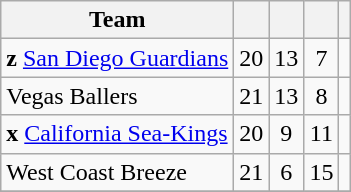<table class="wikitable" style="text-align:center">
<tr>
<th>Team</th>
<th></th>
<th></th>
<th></th>
<th></th>
</tr>
<tr>
<td align=left><strong>z</strong> <a href='#'>San Diego Guardians</a></td>
<td>20</td>
<td>13</td>
<td>7</td>
<td></td>
</tr>
<tr>
<td align=left>Vegas Ballers</td>
<td>21</td>
<td>13</td>
<td>8</td>
<td></td>
</tr>
<tr>
<td align=left><strong>x</strong> <a href='#'>California Sea-Kings</a></td>
<td>20</td>
<td>9</td>
<td>11</td>
<td></td>
</tr>
<tr>
<td align=left>West Coast Breeze</td>
<td>21</td>
<td>6</td>
<td>15</td>
<td></td>
</tr>
<tr>
</tr>
</table>
